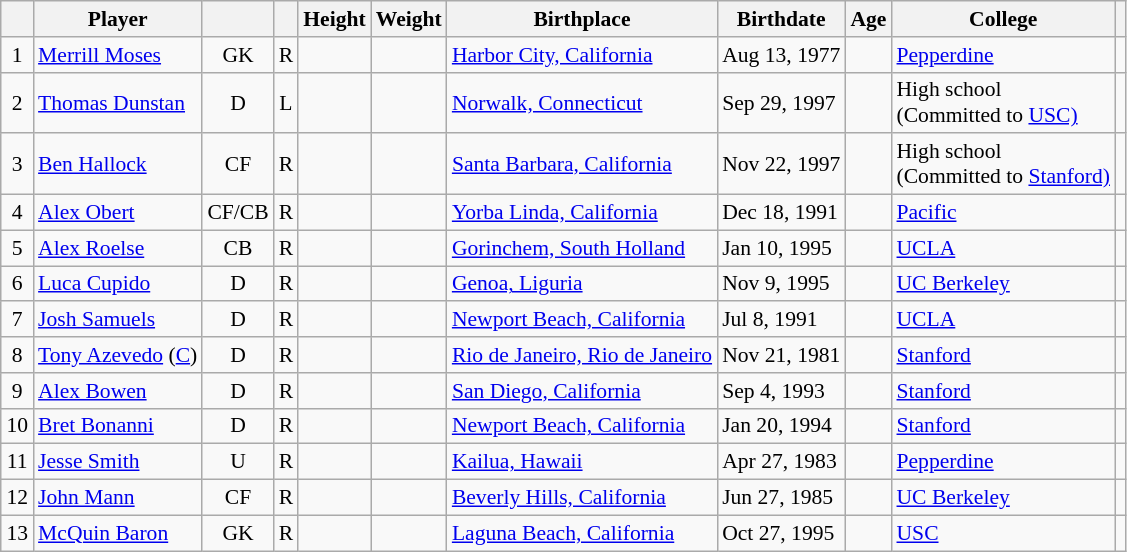<table class="wikitable sortable" style="text-align: left; font-size: 90%; margin-left: 1em;">
<tr>
<th></th>
<th>Player</th>
<th></th>
<th></th>
<th>Height</th>
<th>Weight</th>
<th>Birthplace</th>
<th>Birthdate</th>
<th>Age</th>
<th>College</th>
<th></th>
</tr>
<tr>
<td style="text-align: center;">1</td>
<td data-sort-value="Moses, Merrill"><a href='#'>Merrill Moses</a></td>
<td style="text-align: center;">GK</td>
<td style="text-align: center;">R</td>
<td></td>
<td></td>
<td> <a href='#'>Harbor City, California</a></td>
<td>Aug 13, 1977</td>
<td></td>
<td><a href='#'>Pepperdine</a></td>
<td></td>
</tr>
<tr>
<td style="text-align: center;">2</td>
<td data-sort-value="Dunstan, Thomas"><a href='#'>Thomas Dunstan</a></td>
<td style="text-align: center;">D</td>
<td style="text-align: center;">L</td>
<td></td>
<td></td>
<td> <a href='#'>Norwalk, Connecticut</a></td>
<td>Sep 29, 1997</td>
<td></td>
<td>High school<br>(Committed to <a href='#'>USC)</a></td>
<td></td>
</tr>
<tr>
<td style="text-align: center;">3</td>
<td data-sort-value="Hallock, Ben"><a href='#'>Ben Hallock</a></td>
<td style="text-align: center;">CF</td>
<td style="text-align: center;">R</td>
<td></td>
<td></td>
<td> <a href='#'>Santa Barbara, California</a></td>
<td>Nov 22, 1997</td>
<td></td>
<td>High school<br>(Committed to <a href='#'>Stanford)</a></td>
<td></td>
</tr>
<tr>
<td style="text-align: center;">4</td>
<td data-sort-value="Obert, Alex"><a href='#'>Alex Obert</a></td>
<td style="text-align: center;">CF/CB</td>
<td style="text-align: center;">R</td>
<td></td>
<td></td>
<td> <a href='#'>Yorba Linda, California</a></td>
<td>Dec 18, 1991</td>
<td></td>
<td><a href='#'>Pacific</a></td>
<td></td>
</tr>
<tr>
<td style="text-align: center;">5</td>
<td data-sort-value="Roelse, Alex"><a href='#'>Alex Roelse</a></td>
<td style="text-align: center;">CB</td>
<td style="text-align: center;">R</td>
<td></td>
<td></td>
<td> <a href='#'>Gorinchem, South Holland</a></td>
<td>Jan 10, 1995</td>
<td></td>
<td><a href='#'>UCLA</a></td>
<td></td>
</tr>
<tr>
<td style="text-align: center;">6</td>
<td data-sort-value="Cupido, Luca"><a href='#'>Luca Cupido</a></td>
<td style="text-align: center;">D</td>
<td style="text-align: center;">R</td>
<td></td>
<td></td>
<td> <a href='#'>Genoa, Liguria</a></td>
<td>Nov 9, 1995</td>
<td></td>
<td><a href='#'>UC Berkeley</a></td>
<td></td>
</tr>
<tr>
<td style="text-align: center;">7</td>
<td data-sort-value="Samuels, Josh"><a href='#'>Josh Samuels</a></td>
<td style="text-align: center;">D</td>
<td style="text-align: center;">R</td>
<td></td>
<td></td>
<td> <a href='#'>Newport Beach, California</a></td>
<td>Jul 8, 1991</td>
<td></td>
<td><a href='#'>UCLA</a></td>
<td></td>
</tr>
<tr>
<td style="text-align: center;">8</td>
<td data-sort-value="Azevedo, Tony"><a href='#'>Tony Azevedo</a> (<a href='#'>C</a>)</td>
<td style="text-align: center;">D</td>
<td style="text-align: center;">R</td>
<td></td>
<td></td>
<td> <a href='#'>Rio de Janeiro, Rio de Janeiro</a></td>
<td>Nov 21, 1981</td>
<td></td>
<td><a href='#'>Stanford</a></td>
<td></td>
</tr>
<tr>
<td style="text-align: center;">9</td>
<td data-sort-value="Bowen, Alex"><a href='#'>Alex Bowen</a></td>
<td style="text-align: center;">D</td>
<td style="text-align: center;">R</td>
<td></td>
<td></td>
<td> <a href='#'>San Diego, California</a></td>
<td>Sep 4, 1993</td>
<td></td>
<td><a href='#'>Stanford</a></td>
<td></td>
</tr>
<tr>
<td style="text-align: center;">10</td>
<td data-sort-value="Bonanni, Bret"><a href='#'>Bret Bonanni</a></td>
<td style="text-align: center;">D</td>
<td style="text-align: center;">R</td>
<td></td>
<td></td>
<td> <a href='#'>Newport Beach, California</a></td>
<td>Jan 20, 1994</td>
<td></td>
<td><a href='#'>Stanford</a></td>
<td></td>
</tr>
<tr>
<td style="text-align: center;">11</td>
<td data-sort-value="Smith, Jesse"><a href='#'>Jesse Smith</a></td>
<td style="text-align: center;">U</td>
<td style="text-align: center;">R</td>
<td></td>
<td></td>
<td> <a href='#'>Kailua, Hawaii</a></td>
<td>Apr 27, 1983</td>
<td></td>
<td><a href='#'>Pepperdine</a></td>
<td></td>
</tr>
<tr>
<td style="text-align: center;">12</td>
<td data-sort-value="Mann, John"><a href='#'>John Mann</a></td>
<td style="text-align: center;">CF</td>
<td style="text-align: center;">R</td>
<td></td>
<td></td>
<td> <a href='#'>Beverly Hills, California</a></td>
<td>Jun 27, 1985</td>
<td></td>
<td><a href='#'>UC Berkeley</a></td>
<td></td>
</tr>
<tr>
<td style="text-align: center;">13</td>
<td data-sort-value="Baron, McQuin"><a href='#'>McQuin Baron</a></td>
<td style="text-align: center;">GK</td>
<td style="text-align: center;">R</td>
<td></td>
<td></td>
<td> <a href='#'>Laguna Beach, California</a></td>
<td>Oct 27, 1995</td>
<td></td>
<td><a href='#'>USC</a></td>
<td></td>
</tr>
</table>
